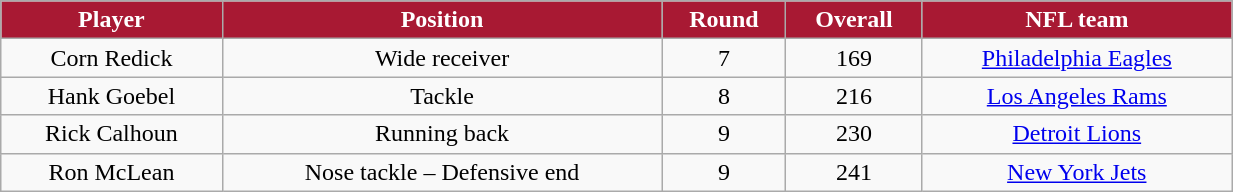<table class="wikitable" width="65%">
<tr align="center" style="background:#A81933;color:#FFFFFF;">
<td><strong>Player</strong></td>
<td><strong>Position</strong></td>
<td><strong>Round</strong></td>
<td><strong>Overall</strong></td>
<td><strong>NFL team</strong></td>
</tr>
<tr align="center" bgcolor="">
<td>Corn Redick</td>
<td>Wide receiver</td>
<td>7</td>
<td>169</td>
<td><a href='#'>Philadelphia Eagles</a></td>
</tr>
<tr align="center" bgcolor="">
<td>Hank Goebel</td>
<td>Tackle</td>
<td>8</td>
<td>216</td>
<td><a href='#'>Los Angeles Rams</a></td>
</tr>
<tr align="center" bgcolor="">
<td>Rick Calhoun</td>
<td>Running back</td>
<td>9</td>
<td>230</td>
<td><a href='#'>Detroit Lions</a></td>
</tr>
<tr align="center" bgcolor="">
<td>Ron McLean</td>
<td>Nose tackle – Defensive end</td>
<td>9</td>
<td>241</td>
<td><a href='#'>New York Jets</a></td>
</tr>
</table>
